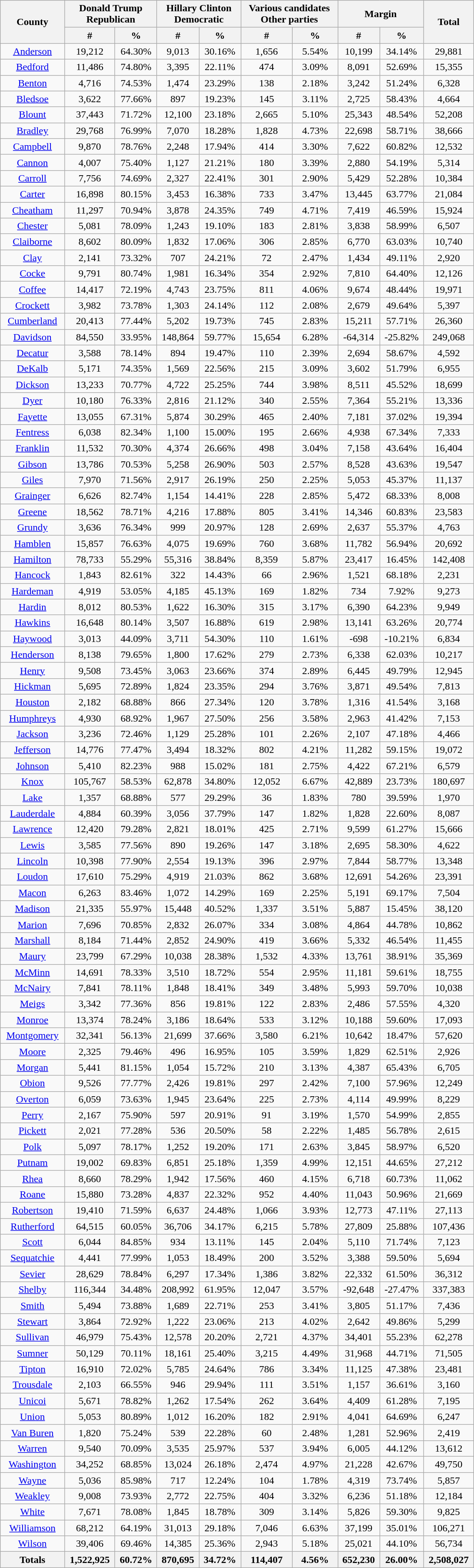<table width="60%" class="wikitable sortable">
<tr>
<th rowspan="2">County</th>
<th colspan="2">Donald Trump<br>Republican</th>
<th colspan="2">Hillary Clinton<br>Democratic</th>
<th colspan="2">Various candidates<br>Other parties</th>
<th colspan="2">Margin</th>
<th rowspan="2">Total</th>
</tr>
<tr>
<th style="text-align:center;" data-sort-type="number">#</th>
<th style="text-align:center;" data-sort-type="number">%</th>
<th style="text-align:center;" data-sort-type="number">#</th>
<th style="text-align:center;" data-sort-type="number">%</th>
<th style="text-align:center;" data-sort-type="number">#</th>
<th style="text-align:center;" data-sort-type="number">%</th>
<th style="text-align:center;" data-sort-type="number">#</th>
<th style="text-align:center;" data-sort-type="number">%</th>
</tr>
<tr style="text-align:center;">
<td><a href='#'>Anderson</a></td>
<td>19,212</td>
<td>64.30%</td>
<td>9,013</td>
<td>30.16%</td>
<td>1,656</td>
<td>5.54%</td>
<td>10,199</td>
<td>34.14%</td>
<td>29,881</td>
</tr>
<tr style="text-align:center;">
<td><a href='#'>Bedford</a></td>
<td>11,486</td>
<td>74.80%</td>
<td>3,395</td>
<td>22.11%</td>
<td>474</td>
<td>3.09%</td>
<td>8,091</td>
<td>52.69%</td>
<td>15,355</td>
</tr>
<tr style="text-align:center;">
<td><a href='#'>Benton</a></td>
<td>4,716</td>
<td>74.53%</td>
<td>1,474</td>
<td>23.29%</td>
<td>138</td>
<td>2.18%</td>
<td>3,242</td>
<td>51.24%</td>
<td>6,328</td>
</tr>
<tr style="text-align:center;">
<td><a href='#'>Bledsoe</a></td>
<td>3,622</td>
<td>77.66%</td>
<td>897</td>
<td>19.23%</td>
<td>145</td>
<td>3.11%</td>
<td>2,725</td>
<td>58.43%</td>
<td>4,664</td>
</tr>
<tr style="text-align:center;">
<td><a href='#'>Blount</a></td>
<td>37,443</td>
<td>71.72%</td>
<td>12,100</td>
<td>23.18%</td>
<td>2,665</td>
<td>5.10%</td>
<td>25,343</td>
<td>48.54%</td>
<td>52,208</td>
</tr>
<tr style="text-align:center;">
<td><a href='#'>Bradley</a></td>
<td>29,768</td>
<td>76.99%</td>
<td>7,070</td>
<td>18.28%</td>
<td>1,828</td>
<td>4.73%</td>
<td>22,698</td>
<td>58.71%</td>
<td>38,666</td>
</tr>
<tr style="text-align:center;">
<td><a href='#'>Campbell</a></td>
<td>9,870</td>
<td>78.76%</td>
<td>2,248</td>
<td>17.94%</td>
<td>414</td>
<td>3.30%</td>
<td>7,622</td>
<td>60.82%</td>
<td>12,532</td>
</tr>
<tr style="text-align:center;">
<td><a href='#'>Cannon</a></td>
<td>4,007</td>
<td>75.40%</td>
<td>1,127</td>
<td>21.21%</td>
<td>180</td>
<td>3.39%</td>
<td>2,880</td>
<td>54.19%</td>
<td>5,314</td>
</tr>
<tr style="text-align:center;">
<td><a href='#'>Carroll</a></td>
<td>7,756</td>
<td>74.69%</td>
<td>2,327</td>
<td>22.41%</td>
<td>301</td>
<td>2.90%</td>
<td>5,429</td>
<td>52.28%</td>
<td>10,384</td>
</tr>
<tr style="text-align:center;">
<td><a href='#'>Carter</a></td>
<td>16,898</td>
<td>80.15%</td>
<td>3,453</td>
<td>16.38%</td>
<td>733</td>
<td>3.47%</td>
<td>13,445</td>
<td>63.77%</td>
<td>21,084</td>
</tr>
<tr style="text-align:center;">
<td><a href='#'>Cheatham</a></td>
<td>11,297</td>
<td>70.94%</td>
<td>3,878</td>
<td>24.35%</td>
<td>749</td>
<td>4.71%</td>
<td>7,419</td>
<td>46.59%</td>
<td>15,924</td>
</tr>
<tr style="text-align:center;">
<td><a href='#'>Chester</a></td>
<td>5,081</td>
<td>78.09%</td>
<td>1,243</td>
<td>19.10%</td>
<td>183</td>
<td>2.81%</td>
<td>3,838</td>
<td>58.99%</td>
<td>6,507</td>
</tr>
<tr style="text-align:center;">
<td><a href='#'>Claiborne</a></td>
<td>8,602</td>
<td>80.09%</td>
<td>1,832</td>
<td>17.06%</td>
<td>306</td>
<td>2.85%</td>
<td>6,770</td>
<td>63.03%</td>
<td>10,740</td>
</tr>
<tr style="text-align:center;">
<td><a href='#'>Clay</a></td>
<td>2,141</td>
<td>73.32%</td>
<td>707</td>
<td>24.21%</td>
<td>72</td>
<td>2.47%</td>
<td>1,434</td>
<td>49.11%</td>
<td>2,920</td>
</tr>
<tr style="text-align:center;">
<td><a href='#'>Cocke</a></td>
<td>9,791</td>
<td>80.74%</td>
<td>1,981</td>
<td>16.34%</td>
<td>354</td>
<td>2.92%</td>
<td>7,810</td>
<td>64.40%</td>
<td>12,126</td>
</tr>
<tr style="text-align:center;">
<td><a href='#'>Coffee</a></td>
<td>14,417</td>
<td>72.19%</td>
<td>4,743</td>
<td>23.75%</td>
<td>811</td>
<td>4.06%</td>
<td>9,674</td>
<td>48.44%</td>
<td>19,971</td>
</tr>
<tr style="text-align:center;">
<td><a href='#'>Crockett</a></td>
<td>3,982</td>
<td>73.78%</td>
<td>1,303</td>
<td>24.14%</td>
<td>112</td>
<td>2.08%</td>
<td>2,679</td>
<td>49.64%</td>
<td>5,397</td>
</tr>
<tr style="text-align:center;">
<td><a href='#'>Cumberland</a></td>
<td>20,413</td>
<td>77.44%</td>
<td>5,202</td>
<td>19.73%</td>
<td>745</td>
<td>2.83%</td>
<td>15,211</td>
<td>57.71%</td>
<td>26,360</td>
</tr>
<tr style="text-align:center;">
<td><a href='#'>Davidson</a></td>
<td>84,550</td>
<td>33.95%</td>
<td>148,864</td>
<td>59.77%</td>
<td>15,654</td>
<td>6.28%</td>
<td>-64,314</td>
<td>-25.82%</td>
<td>249,068</td>
</tr>
<tr style="text-align:center;">
<td><a href='#'>Decatur</a></td>
<td>3,588</td>
<td>78.14%</td>
<td>894</td>
<td>19.47%</td>
<td>110</td>
<td>2.39%</td>
<td>2,694</td>
<td>58.67%</td>
<td>4,592</td>
</tr>
<tr style="text-align:center;">
<td><a href='#'>DeKalb</a></td>
<td>5,171</td>
<td>74.35%</td>
<td>1,569</td>
<td>22.56%</td>
<td>215</td>
<td>3.09%</td>
<td>3,602</td>
<td>51.79%</td>
<td>6,955</td>
</tr>
<tr style="text-align:center;">
<td><a href='#'>Dickson</a></td>
<td>13,233</td>
<td>70.77%</td>
<td>4,722</td>
<td>25.25%</td>
<td>744</td>
<td>3.98%</td>
<td>8,511</td>
<td>45.52%</td>
<td>18,699</td>
</tr>
<tr style="text-align:center;">
<td><a href='#'>Dyer</a></td>
<td>10,180</td>
<td>76.33%</td>
<td>2,816</td>
<td>21.12%</td>
<td>340</td>
<td>2.55%</td>
<td>7,364</td>
<td>55.21%</td>
<td>13,336</td>
</tr>
<tr style="text-align:center;">
<td><a href='#'>Fayette</a></td>
<td>13,055</td>
<td>67.31%</td>
<td>5,874</td>
<td>30.29%</td>
<td>465</td>
<td>2.40%</td>
<td>7,181</td>
<td>37.02%</td>
<td>19,394</td>
</tr>
<tr style="text-align:center;">
<td><a href='#'>Fentress</a></td>
<td>6,038</td>
<td>82.34%</td>
<td>1,100</td>
<td>15.00%</td>
<td>195</td>
<td>2.66%</td>
<td>4,938</td>
<td>67.34%</td>
<td>7,333</td>
</tr>
<tr style="text-align:center;">
<td><a href='#'>Franklin</a></td>
<td>11,532</td>
<td>70.30%</td>
<td>4,374</td>
<td>26.66%</td>
<td>498</td>
<td>3.04%</td>
<td>7,158</td>
<td>43.64%</td>
<td>16,404</td>
</tr>
<tr style="text-align:center;">
<td><a href='#'>Gibson</a></td>
<td>13,786</td>
<td>70.53%</td>
<td>5,258</td>
<td>26.90%</td>
<td>503</td>
<td>2.57%</td>
<td>8,528</td>
<td>43.63%</td>
<td>19,547</td>
</tr>
<tr style="text-align:center;">
<td><a href='#'>Giles</a></td>
<td>7,970</td>
<td>71.56%</td>
<td>2,917</td>
<td>26.19%</td>
<td>250</td>
<td>2.25%</td>
<td>5,053</td>
<td>45.37%</td>
<td>11,137</td>
</tr>
<tr style="text-align:center;">
<td><a href='#'>Grainger</a></td>
<td>6,626</td>
<td>82.74%</td>
<td>1,154</td>
<td>14.41%</td>
<td>228</td>
<td>2.85%</td>
<td>5,472</td>
<td>68.33%</td>
<td>8,008</td>
</tr>
<tr style="text-align:center;">
<td><a href='#'>Greene</a></td>
<td>18,562</td>
<td>78.71%</td>
<td>4,216</td>
<td>17.88%</td>
<td>805</td>
<td>3.41%</td>
<td>14,346</td>
<td>60.83%</td>
<td>23,583</td>
</tr>
<tr style="text-align:center;">
<td><a href='#'>Grundy</a></td>
<td>3,636</td>
<td>76.34%</td>
<td>999</td>
<td>20.97%</td>
<td>128</td>
<td>2.69%</td>
<td>2,637</td>
<td>55.37%</td>
<td>4,763</td>
</tr>
<tr style="text-align:center;">
<td><a href='#'>Hamblen</a></td>
<td>15,857</td>
<td>76.63%</td>
<td>4,075</td>
<td>19.69%</td>
<td>760</td>
<td>3.68%</td>
<td>11,782</td>
<td>56.94%</td>
<td>20,692</td>
</tr>
<tr style="text-align:center;">
<td><a href='#'>Hamilton</a></td>
<td>78,733</td>
<td>55.29%</td>
<td>55,316</td>
<td>38.84%</td>
<td>8,359</td>
<td>5.87%</td>
<td>23,417</td>
<td>16.45%</td>
<td>142,408</td>
</tr>
<tr style="text-align:center;">
<td><a href='#'>Hancock</a></td>
<td>1,843</td>
<td>82.61%</td>
<td>322</td>
<td>14.43%</td>
<td>66</td>
<td>2.96%</td>
<td>1,521</td>
<td>68.18%</td>
<td>2,231</td>
</tr>
<tr style="text-align:center;">
<td><a href='#'>Hardeman</a></td>
<td>4,919</td>
<td>53.05%</td>
<td>4,185</td>
<td>45.13%</td>
<td>169</td>
<td>1.82%</td>
<td>734</td>
<td>7.92%</td>
<td>9,273</td>
</tr>
<tr style="text-align:center;">
<td><a href='#'>Hardin</a></td>
<td>8,012</td>
<td>80.53%</td>
<td>1,622</td>
<td>16.30%</td>
<td>315</td>
<td>3.17%</td>
<td>6,390</td>
<td>64.23%</td>
<td>9,949</td>
</tr>
<tr style="text-align:center;">
<td><a href='#'>Hawkins</a></td>
<td>16,648</td>
<td>80.14%</td>
<td>3,507</td>
<td>16.88%</td>
<td>619</td>
<td>2.98%</td>
<td>13,141</td>
<td>63.26%</td>
<td>20,774</td>
</tr>
<tr style="text-align:center;">
<td><a href='#'>Haywood</a></td>
<td>3,013</td>
<td>44.09%</td>
<td>3,711</td>
<td>54.30%</td>
<td>110</td>
<td>1.61%</td>
<td>-698</td>
<td>-10.21%</td>
<td>6,834</td>
</tr>
<tr style="text-align:center;">
<td><a href='#'>Henderson</a></td>
<td>8,138</td>
<td>79.65%</td>
<td>1,800</td>
<td>17.62%</td>
<td>279</td>
<td>2.73%</td>
<td>6,338</td>
<td>62.03%</td>
<td>10,217</td>
</tr>
<tr style="text-align:center;">
<td><a href='#'>Henry</a></td>
<td>9,508</td>
<td>73.45%</td>
<td>3,063</td>
<td>23.66%</td>
<td>374</td>
<td>2.89%</td>
<td>6,445</td>
<td>49.79%</td>
<td>12,945</td>
</tr>
<tr style="text-align:center;">
<td><a href='#'>Hickman</a></td>
<td>5,695</td>
<td>72.89%</td>
<td>1,824</td>
<td>23.35%</td>
<td>294</td>
<td>3.76%</td>
<td>3,871</td>
<td>49.54%</td>
<td>7,813</td>
</tr>
<tr style="text-align:center;">
<td><a href='#'>Houston</a></td>
<td>2,182</td>
<td>68.88%</td>
<td>866</td>
<td>27.34%</td>
<td>120</td>
<td>3.78%</td>
<td>1,316</td>
<td>41.54%</td>
<td>3,168</td>
</tr>
<tr style="text-align:center;">
<td><a href='#'>Humphreys</a></td>
<td>4,930</td>
<td>68.92%</td>
<td>1,967</td>
<td>27.50%</td>
<td>256</td>
<td>3.58%</td>
<td>2,963</td>
<td>41.42%</td>
<td>7,153</td>
</tr>
<tr style="text-align:center;">
<td><a href='#'>Jackson</a></td>
<td>3,236</td>
<td>72.46%</td>
<td>1,129</td>
<td>25.28%</td>
<td>101</td>
<td>2.26%</td>
<td>2,107</td>
<td>47.18%</td>
<td>4,466</td>
</tr>
<tr style="text-align:center;">
<td><a href='#'>Jefferson</a></td>
<td>14,776</td>
<td>77.47%</td>
<td>3,494</td>
<td>18.32%</td>
<td>802</td>
<td>4.21%</td>
<td>11,282</td>
<td>59.15%</td>
<td>19,072</td>
</tr>
<tr style="text-align:center;">
<td><a href='#'>Johnson</a></td>
<td>5,410</td>
<td>82.23%</td>
<td>988</td>
<td>15.02%</td>
<td>181</td>
<td>2.75%</td>
<td>4,422</td>
<td>67.21%</td>
<td>6,579</td>
</tr>
<tr style="text-align:center;">
<td><a href='#'>Knox</a></td>
<td>105,767</td>
<td>58.53%</td>
<td>62,878</td>
<td>34.80%</td>
<td>12,052</td>
<td>6.67%</td>
<td>42,889</td>
<td>23.73%</td>
<td>180,697</td>
</tr>
<tr style="text-align:center;">
<td><a href='#'>Lake</a></td>
<td>1,357</td>
<td>68.88%</td>
<td>577</td>
<td>29.29%</td>
<td>36</td>
<td>1.83%</td>
<td>780</td>
<td>39.59%</td>
<td>1,970</td>
</tr>
<tr style="text-align:center;">
<td><a href='#'>Lauderdale</a></td>
<td>4,884</td>
<td>60.39%</td>
<td>3,056</td>
<td>37.79%</td>
<td>147</td>
<td>1.82%</td>
<td>1,828</td>
<td>22.60%</td>
<td>8,087</td>
</tr>
<tr style="text-align:center;">
<td><a href='#'>Lawrence</a></td>
<td>12,420</td>
<td>79.28%</td>
<td>2,821</td>
<td>18.01%</td>
<td>425</td>
<td>2.71%</td>
<td>9,599</td>
<td>61.27%</td>
<td>15,666</td>
</tr>
<tr style="text-align:center;">
<td><a href='#'>Lewis</a></td>
<td>3,585</td>
<td>77.56%</td>
<td>890</td>
<td>19.26%</td>
<td>147</td>
<td>3.18%</td>
<td>2,695</td>
<td>58.30%</td>
<td>4,622</td>
</tr>
<tr style="text-align:center;">
<td><a href='#'>Lincoln</a></td>
<td>10,398</td>
<td>77.90%</td>
<td>2,554</td>
<td>19.13%</td>
<td>396</td>
<td>2.97%</td>
<td>7,844</td>
<td>58.77%</td>
<td>13,348</td>
</tr>
<tr style="text-align:center;">
<td><a href='#'>Loudon</a></td>
<td>17,610</td>
<td>75.29%</td>
<td>4,919</td>
<td>21.03%</td>
<td>862</td>
<td>3.68%</td>
<td>12,691</td>
<td>54.26%</td>
<td>23,391</td>
</tr>
<tr style="text-align:center;">
<td><a href='#'>Macon</a></td>
<td>6,263</td>
<td>83.46%</td>
<td>1,072</td>
<td>14.29%</td>
<td>169</td>
<td>2.25%</td>
<td>5,191</td>
<td>69.17%</td>
<td>7,504</td>
</tr>
<tr style="text-align:center;">
<td><a href='#'>Madison</a></td>
<td>21,335</td>
<td>55.97%</td>
<td>15,448</td>
<td>40.52%</td>
<td>1,337</td>
<td>3.51%</td>
<td>5,887</td>
<td>15.45%</td>
<td>38,120</td>
</tr>
<tr style="text-align:center;">
<td><a href='#'>Marion</a></td>
<td>7,696</td>
<td>70.85%</td>
<td>2,832</td>
<td>26.07%</td>
<td>334</td>
<td>3.08%</td>
<td>4,864</td>
<td>44.78%</td>
<td>10,862</td>
</tr>
<tr style="text-align:center;">
<td><a href='#'>Marshall</a></td>
<td>8,184</td>
<td>71.44%</td>
<td>2,852</td>
<td>24.90%</td>
<td>419</td>
<td>3.66%</td>
<td>5,332</td>
<td>46.54%</td>
<td>11,455</td>
</tr>
<tr style="text-align:center;">
<td><a href='#'>Maury</a></td>
<td>23,799</td>
<td>67.29%</td>
<td>10,038</td>
<td>28.38%</td>
<td>1,532</td>
<td>4.33%</td>
<td>13,761</td>
<td>38.91%</td>
<td>35,369</td>
</tr>
<tr style="text-align:center;">
<td><a href='#'>McMinn</a></td>
<td>14,691</td>
<td>78.33%</td>
<td>3,510</td>
<td>18.72%</td>
<td>554</td>
<td>2.95%</td>
<td>11,181</td>
<td>59.61%</td>
<td>18,755</td>
</tr>
<tr style="text-align:center;">
<td><a href='#'>McNairy</a></td>
<td>7,841</td>
<td>78.11%</td>
<td>1,848</td>
<td>18.41%</td>
<td>349</td>
<td>3.48%</td>
<td>5,993</td>
<td>59.70%</td>
<td>10,038</td>
</tr>
<tr style="text-align:center;">
<td><a href='#'>Meigs</a></td>
<td>3,342</td>
<td>77.36%</td>
<td>856</td>
<td>19.81%</td>
<td>122</td>
<td>2.83%</td>
<td>2,486</td>
<td>57.55%</td>
<td>4,320</td>
</tr>
<tr style="text-align:center;">
<td><a href='#'>Monroe</a></td>
<td>13,374</td>
<td>78.24%</td>
<td>3,186</td>
<td>18.64%</td>
<td>533</td>
<td>3.12%</td>
<td>10,188</td>
<td>59.60%</td>
<td>17,093</td>
</tr>
<tr style="text-align:center;">
<td><a href='#'>Montgomery</a></td>
<td>32,341</td>
<td>56.13%</td>
<td>21,699</td>
<td>37.66%</td>
<td>3,580</td>
<td>6.21%</td>
<td>10,642</td>
<td>18.47%</td>
<td>57,620</td>
</tr>
<tr style="text-align:center;">
<td><a href='#'>Moore</a></td>
<td>2,325</td>
<td>79.46%</td>
<td>496</td>
<td>16.95%</td>
<td>105</td>
<td>3.59%</td>
<td>1,829</td>
<td>62.51%</td>
<td>2,926</td>
</tr>
<tr style="text-align:center;">
<td><a href='#'>Morgan</a></td>
<td>5,441</td>
<td>81.15%</td>
<td>1,054</td>
<td>15.72%</td>
<td>210</td>
<td>3.13%</td>
<td>4,387</td>
<td>65.43%</td>
<td>6,705</td>
</tr>
<tr style="text-align:center;">
<td><a href='#'>Obion</a></td>
<td>9,526</td>
<td>77.77%</td>
<td>2,426</td>
<td>19.81%</td>
<td>297</td>
<td>2.42%</td>
<td>7,100</td>
<td>57.96%</td>
<td>12,249</td>
</tr>
<tr style="text-align:center;">
<td><a href='#'>Overton</a></td>
<td>6,059</td>
<td>73.63%</td>
<td>1,945</td>
<td>23.64%</td>
<td>225</td>
<td>2.73%</td>
<td>4,114</td>
<td>49.99%</td>
<td>8,229</td>
</tr>
<tr style="text-align:center;">
<td><a href='#'>Perry</a></td>
<td>2,167</td>
<td>75.90%</td>
<td>597</td>
<td>20.91%</td>
<td>91</td>
<td>3.19%</td>
<td>1,570</td>
<td>54.99%</td>
<td>2,855</td>
</tr>
<tr style="text-align:center;">
<td><a href='#'>Pickett</a></td>
<td>2,021</td>
<td>77.28%</td>
<td>536</td>
<td>20.50%</td>
<td>58</td>
<td>2.22%</td>
<td>1,485</td>
<td>56.78%</td>
<td>2,615</td>
</tr>
<tr style="text-align:center;">
<td><a href='#'>Polk</a></td>
<td>5,097</td>
<td>78.17%</td>
<td>1,252</td>
<td>19.20%</td>
<td>171</td>
<td>2.63%</td>
<td>3,845</td>
<td>58.97%</td>
<td>6,520</td>
</tr>
<tr style="text-align:center;">
<td><a href='#'>Putnam</a></td>
<td>19,002</td>
<td>69.83%</td>
<td>6,851</td>
<td>25.18%</td>
<td>1,359</td>
<td>4.99%</td>
<td>12,151</td>
<td>44.65%</td>
<td>27,212</td>
</tr>
<tr style="text-align:center;">
<td><a href='#'>Rhea</a></td>
<td>8,660</td>
<td>78.29%</td>
<td>1,942</td>
<td>17.56%</td>
<td>460</td>
<td>4.15%</td>
<td>6,718</td>
<td>60.73%</td>
<td>11,062</td>
</tr>
<tr style="text-align:center;">
<td><a href='#'>Roane</a></td>
<td>15,880</td>
<td>73.28%</td>
<td>4,837</td>
<td>22.32%</td>
<td>952</td>
<td>4.40%</td>
<td>11,043</td>
<td>50.96%</td>
<td>21,669</td>
</tr>
<tr style="text-align:center;">
<td><a href='#'>Robertson</a></td>
<td>19,410</td>
<td>71.59%</td>
<td>6,637</td>
<td>24.48%</td>
<td>1,066</td>
<td>3.93%</td>
<td>12,773</td>
<td>47.11%</td>
<td>27,113</td>
</tr>
<tr style="text-align:center;">
<td><a href='#'>Rutherford</a></td>
<td>64,515</td>
<td>60.05%</td>
<td>36,706</td>
<td>34.17%</td>
<td>6,215</td>
<td>5.78%</td>
<td>27,809</td>
<td>25.88%</td>
<td>107,436</td>
</tr>
<tr style="text-align:center;">
<td><a href='#'>Scott</a></td>
<td>6,044</td>
<td>84.85%</td>
<td>934</td>
<td>13.11%</td>
<td>145</td>
<td>2.04%</td>
<td>5,110</td>
<td>71.74%</td>
<td>7,123</td>
</tr>
<tr style="text-align:center;">
<td><a href='#'>Sequatchie</a></td>
<td>4,441</td>
<td>77.99%</td>
<td>1,053</td>
<td>18.49%</td>
<td>200</td>
<td>3.52%</td>
<td>3,388</td>
<td>59.50%</td>
<td>5,694</td>
</tr>
<tr style="text-align:center;">
<td><a href='#'>Sevier</a></td>
<td>28,629</td>
<td>78.84%</td>
<td>6,297</td>
<td>17.34%</td>
<td>1,386</td>
<td>3.82%</td>
<td>22,332</td>
<td>61.50%</td>
<td>36,312</td>
</tr>
<tr style="text-align:center;">
<td><a href='#'>Shelby</a></td>
<td>116,344</td>
<td>34.48%</td>
<td>208,992</td>
<td>61.95%</td>
<td>12,047</td>
<td>3.57%</td>
<td>-92,648</td>
<td>-27.47%</td>
<td>337,383</td>
</tr>
<tr style="text-align:center;">
<td><a href='#'>Smith</a></td>
<td>5,494</td>
<td>73.88%</td>
<td>1,689</td>
<td>22.71%</td>
<td>253</td>
<td>3.41%</td>
<td>3,805</td>
<td>51.17%</td>
<td>7,436</td>
</tr>
<tr style="text-align:center;">
<td><a href='#'>Stewart</a></td>
<td>3,864</td>
<td>72.92%</td>
<td>1,222</td>
<td>23.06%</td>
<td>213</td>
<td>4.02%</td>
<td>2,642</td>
<td>49.86%</td>
<td>5,299</td>
</tr>
<tr style="text-align:center;">
<td><a href='#'>Sullivan</a></td>
<td>46,979</td>
<td>75.43%</td>
<td>12,578</td>
<td>20.20%</td>
<td>2,721</td>
<td>4.37%</td>
<td>34,401</td>
<td>55.23%</td>
<td>62,278</td>
</tr>
<tr style="text-align:center;">
<td><a href='#'>Sumner</a></td>
<td>50,129</td>
<td>70.11%</td>
<td>18,161</td>
<td>25.40%</td>
<td>3,215</td>
<td>4.49%</td>
<td>31,968</td>
<td>44.71%</td>
<td>71,505</td>
</tr>
<tr style="text-align:center;">
<td><a href='#'>Tipton</a></td>
<td>16,910</td>
<td>72.02%</td>
<td>5,785</td>
<td>24.64%</td>
<td>786</td>
<td>3.34%</td>
<td>11,125</td>
<td>47.38%</td>
<td>23,481</td>
</tr>
<tr style="text-align:center;">
<td><a href='#'>Trousdale</a></td>
<td>2,103</td>
<td>66.55%</td>
<td>946</td>
<td>29.94%</td>
<td>111</td>
<td>3.51%</td>
<td>1,157</td>
<td>36.61%</td>
<td>3,160</td>
</tr>
<tr style="text-align:center;">
<td><a href='#'>Unicoi</a></td>
<td>5,671</td>
<td>78.82%</td>
<td>1,262</td>
<td>17.54%</td>
<td>262</td>
<td>3.64%</td>
<td>4,409</td>
<td>61.28%</td>
<td>7,195</td>
</tr>
<tr style="text-align:center;">
<td><a href='#'>Union</a></td>
<td>5,053</td>
<td>80.89%</td>
<td>1,012</td>
<td>16.20%</td>
<td>182</td>
<td>2.91%</td>
<td>4,041</td>
<td>64.69%</td>
<td>6,247</td>
</tr>
<tr style="text-align:center;">
<td><a href='#'>Van Buren</a></td>
<td>1,820</td>
<td>75.24%</td>
<td>539</td>
<td>22.28%</td>
<td>60</td>
<td>2.48%</td>
<td>1,281</td>
<td>52.96%</td>
<td>2,419</td>
</tr>
<tr style="text-align:center;">
<td><a href='#'>Warren</a></td>
<td>9,540</td>
<td>70.09%</td>
<td>3,535</td>
<td>25.97%</td>
<td>537</td>
<td>3.94%</td>
<td>6,005</td>
<td>44.12%</td>
<td>13,612</td>
</tr>
<tr style="text-align:center;">
<td><a href='#'>Washington</a></td>
<td>34,252</td>
<td>68.85%</td>
<td>13,024</td>
<td>26.18%</td>
<td>2,474</td>
<td>4.97%</td>
<td>21,228</td>
<td>42.67%</td>
<td>49,750</td>
</tr>
<tr style="text-align:center;">
<td><a href='#'>Wayne</a></td>
<td>5,036</td>
<td>85.98%</td>
<td>717</td>
<td>12.24%</td>
<td>104</td>
<td>1.78%</td>
<td>4,319</td>
<td>73.74%</td>
<td>5,857</td>
</tr>
<tr style="text-align:center;">
<td><a href='#'>Weakley</a></td>
<td>9,008</td>
<td>73.93%</td>
<td>2,772</td>
<td>22.75%</td>
<td>404</td>
<td>3.32%</td>
<td>6,236</td>
<td>51.18%</td>
<td>12,184</td>
</tr>
<tr style="text-align:center;">
<td><a href='#'>White</a></td>
<td>7,671</td>
<td>78.08%</td>
<td>1,845</td>
<td>18.78%</td>
<td>309</td>
<td>3.14%</td>
<td>5,826</td>
<td>59.30%</td>
<td>9,825</td>
</tr>
<tr style="text-align:center;">
<td><a href='#'>Williamson</a></td>
<td>68,212</td>
<td>64.19%</td>
<td>31,013</td>
<td>29.18%</td>
<td>7,046</td>
<td>6.63%</td>
<td>37,199</td>
<td>35.01%</td>
<td>106,271</td>
</tr>
<tr style="text-align:center;">
<td><a href='#'>Wilson</a></td>
<td>39,406</td>
<td>69.46%</td>
<td>14,385</td>
<td>25.36%</td>
<td>2,943</td>
<td>5.18%</td>
<td>25,021</td>
<td>44.10%</td>
<td>56,734</td>
</tr>
<tr>
<th>Totals</th>
<th>1,522,925</th>
<th>60.72%</th>
<th>870,695</th>
<th>34.72%</th>
<th>114,407</th>
<th>4.56%</th>
<th>652,230</th>
<th>26.00%</th>
<th>2,508,027</th>
</tr>
</table>
